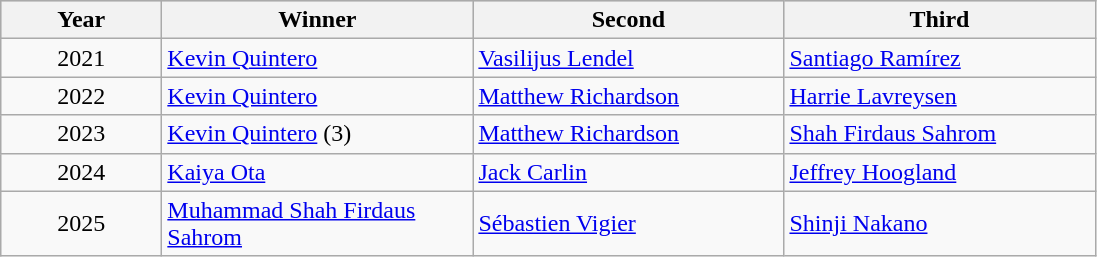<table class="wikitable alternance sortable">
<tr bgcolor="#CCCCCC">
<th width="100">Year</th>
<th width="200">Winner</th>
<th width="200">Second</th>
<th width="200">Third</th>
</tr>
<tr>
<td align="center">2021</td>
<td> <a href='#'>Kevin Quintero</a></td>
<td> <a href='#'>Vasilijus Lendel</a></td>
<td> <a href='#'>Santiago Ramírez</a></td>
</tr>
<tr>
<td align="center">2022</td>
<td> <a href='#'>Kevin Quintero</a></td>
<td> <a href='#'>Matthew Richardson</a></td>
<td> <a href='#'>Harrie Lavreysen</a></td>
</tr>
<tr>
<td align="center">2023</td>
<td> <a href='#'>Kevin Quintero</a> (3)</td>
<td> <a href='#'>Matthew Richardson</a></td>
<td> <a href='#'>Shah Firdaus Sahrom</a></td>
</tr>
<tr>
<td align="center">2024</td>
<td> <a href='#'>Kaiya Ota</a></td>
<td> <a href='#'>Jack Carlin</a></td>
<td> <a href='#'>Jeffrey Hoogland</a></td>
</tr>
<tr>
<td align="center">2025</td>
<td> <a href='#'>Muhammad Shah Firdaus Sahrom</a></td>
<td> <a href='#'>Sébastien Vigier</a></td>
<td> <a href='#'>Shinji Nakano</a></td>
</tr>
</table>
